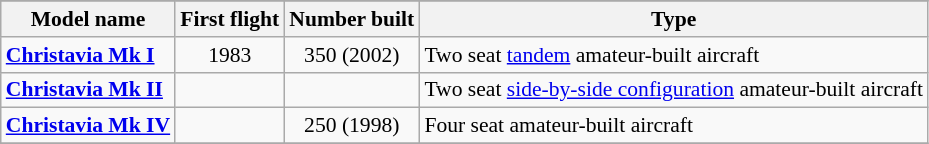<table class="wikitable" align=center style="font-size:90%;">
<tr>
</tr>
<tr style="background:#efefef;">
<th>Model name</th>
<th>First flight</th>
<th>Number built</th>
<th>Type</th>
</tr>
<tr>
<td align=left><strong><a href='#'>Christavia Mk I</a></strong></td>
<td align=center>1983</td>
<td align=center>350 (2002)</td>
<td align=left>Two seat <a href='#'>tandem</a> amateur-built aircraft</td>
</tr>
<tr>
<td align=left><strong><a href='#'>Christavia Mk II</a></strong></td>
<td align=center></td>
<td align=center></td>
<td align=left>Two seat <a href='#'>side-by-side configuration</a> amateur-built aircraft</td>
</tr>
<tr>
<td align=left><strong><a href='#'>Christavia Mk IV</a></strong></td>
<td align=center></td>
<td align=center>250 (1998)</td>
<td align=left>Four seat amateur-built aircraft</td>
</tr>
<tr>
</tr>
</table>
